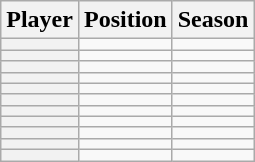<table class="wikitable sortable">
<tr>
<th scope="col">Player</th>
<th scope="col">Position</th>
<th scope="col">Season</th>
</tr>
<tr>
<th scope="row"></th>
<td></td>
<td></td>
</tr>
<tr>
<th scope="row"></th>
<td></td>
<td></td>
</tr>
<tr>
<th scope="row"></th>
<td></td>
<td></td>
</tr>
<tr>
<th scope="row"></th>
<td></td>
<td></td>
</tr>
<tr>
<th scope="row"></th>
<td></td>
<td></td>
</tr>
<tr>
<th scope="row"></th>
<td></td>
<td></td>
</tr>
<tr>
<th scope="row"></th>
<td></td>
<td></td>
</tr>
<tr>
<th scope="row"></th>
<td></td>
<td></td>
</tr>
<tr>
<th scope="row"></th>
<td></td>
<td></td>
</tr>
<tr>
<th scope="row"></th>
<td></td>
<td></td>
</tr>
<tr>
<th scope="row"></th>
<td></td>
<td></td>
</tr>
</table>
